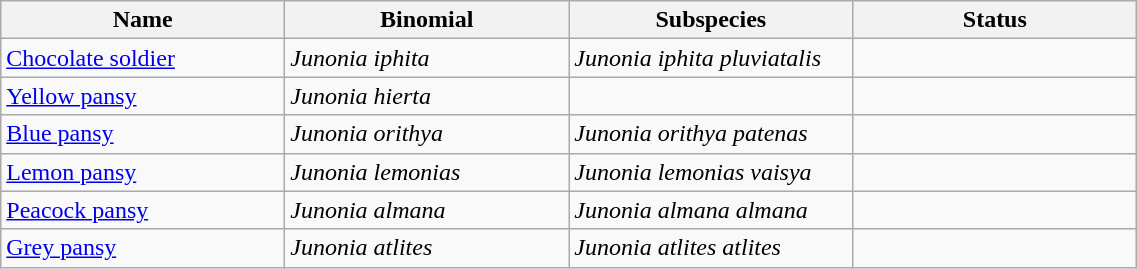<table width=60% class="wikitable">
<tr>
<th width=20%>Name</th>
<th width=20%>Binomial</th>
<th width=20%>Subspecies</th>
<th width=20%>Status</th>
</tr>
<tr>
<td><a href='#'>Chocolate soldier</a><br>
</td>
<td><em>Junonia iphita</em></td>
<td><em>Junonia iphita pluviatalis</em></td>
<td></td>
</tr>
<tr>
<td><a href='#'>Yellow pansy</a><br>

</td>
<td><em>Junonia hierta</em></td>
<td></td>
<td></td>
</tr>
<tr>
<td><a href='#'>Blue pansy</a><br>

</td>
<td><em>Junonia orithya</em></td>
<td><em>Junonia orithya patenas</em></td>
<td></td>
</tr>
<tr>
<td><a href='#'>Lemon pansy</a><br>


</td>
<td><em>Junonia lemonias</em></td>
<td><em>Junonia lemonias vaisya</em></td>
<td></td>
</tr>
<tr>
<td><a href='#'>Peacock pansy</a><br>

</td>
<td><em>Junonia almana</em></td>
<td><em>Junonia almana almana</em></td>
<td></td>
</tr>
<tr>
<td><a href='#'>Grey pansy</a><br>
</td>
<td><em>Junonia atlites</em></td>
<td><em>Junonia atlites atlites</em></td>
<td></td>
</tr>
</table>
